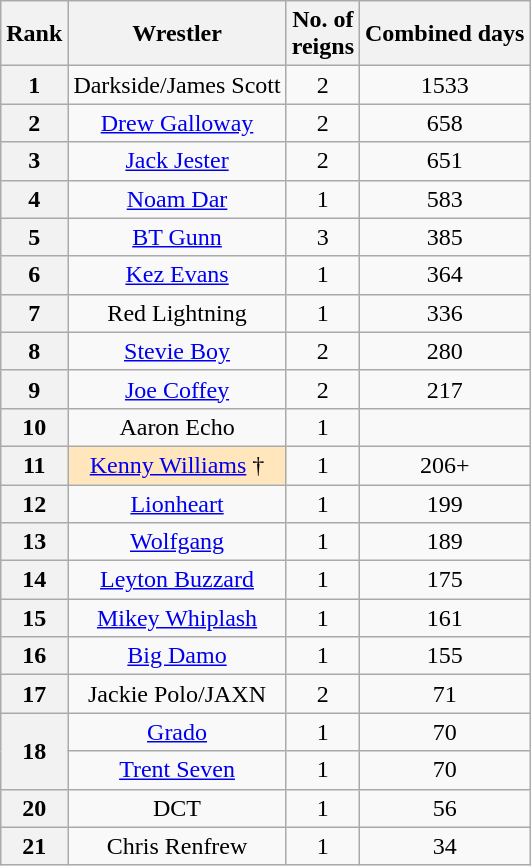<table class="wikitable sortable" style="text-align: center">
<tr>
<th>Rank</th>
<th>Wrestler</th>
<th>No. of<br>reigns</th>
<th>Combined days</th>
</tr>
<tr>
<th>1</th>
<td>Darkside/James Scott</td>
<td>2</td>
<td>1533</td>
</tr>
<tr>
<th>2</th>
<td><a href='#'>Drew Galloway</a></td>
<td>2</td>
<td>658</td>
</tr>
<tr>
<th>3</th>
<td><a href='#'>Jack Jester</a></td>
<td>2</td>
<td>651</td>
</tr>
<tr>
<th>4</th>
<td><a href='#'>Noam Dar</a></td>
<td>1</td>
<td>583</td>
</tr>
<tr>
<th>5</th>
<td><a href='#'>BT Gunn</a></td>
<td>3</td>
<td>385</td>
</tr>
<tr>
<th>6</th>
<td><a href='#'>Kez Evans</a></td>
<td>1</td>
<td>364</td>
</tr>
<tr>
<th>7</th>
<td>Red Lightning</td>
<td>1</td>
<td>336</td>
</tr>
<tr>
<th>8</th>
<td><a href='#'>Stevie Boy</a></td>
<td>2</td>
<td>280</td>
</tr>
<tr>
<th>9</th>
<td><a href='#'>Joe Coffey</a></td>
<td>2</td>
<td>217</td>
</tr>
<tr>
<th>10</th>
<td>Aaron Echo</td>
<td>1</td>
<td></td>
</tr>
<tr>
<th>11</th>
<td style="background:#ffe6bd;"><a href='#'>Kenny Williams</a> †</td>
<td>1</td>
<td>206+</td>
</tr>
<tr>
<th>12</th>
<td><a href='#'>Lionheart</a></td>
<td>1</td>
<td>199</td>
</tr>
<tr>
<th>13</th>
<td><a href='#'>Wolfgang</a></td>
<td>1</td>
<td>189</td>
</tr>
<tr>
<th>14</th>
<td><a href='#'>Leyton Buzzard</a></td>
<td>1</td>
<td>175</td>
</tr>
<tr>
<th>15</th>
<td><a href='#'>Mikey Whiplash</a></td>
<td>1</td>
<td>161</td>
</tr>
<tr>
<th>16</th>
<td><a href='#'>Big Damo</a></td>
<td>1</td>
<td>155</td>
</tr>
<tr>
<th>17</th>
<td>Jackie Polo/JAXN</td>
<td>2</td>
<td>71</td>
</tr>
<tr>
<th rowspan="2">18</th>
<td><a href='#'>Grado</a></td>
<td>1</td>
<td>70</td>
</tr>
<tr>
<td><a href='#'>Trent Seven</a></td>
<td>1</td>
<td>70</td>
</tr>
<tr>
<th>20</th>
<td>DCT</td>
<td>1</td>
<td>56</td>
</tr>
<tr>
<th>21</th>
<td>Chris Renfrew</td>
<td>1</td>
<td>34</td>
</tr>
</table>
